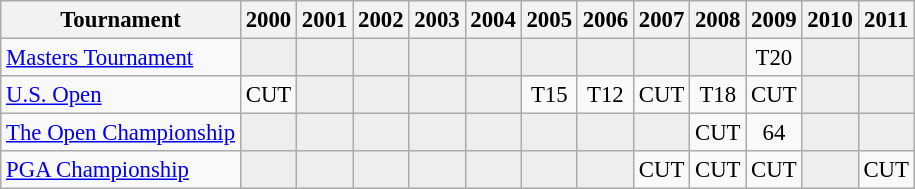<table class="wikitable" style="font-size:95%;text-align:center;">
<tr>
<th>Tournament</th>
<th>2000</th>
<th>2001</th>
<th>2002</th>
<th>2003</th>
<th>2004</th>
<th>2005</th>
<th>2006</th>
<th>2007</th>
<th>2008</th>
<th>2009</th>
<th>2010</th>
<th>2011</th>
</tr>
<tr>
<td align=left><a href='#'>Masters Tournament</a></td>
<td style="background:#eeeeee;"></td>
<td style="background:#eeeeee;"></td>
<td style="background:#eeeeee;"></td>
<td style="background:#eeeeee;"></td>
<td style="background:#eeeeee;"></td>
<td style="background:#eeeeee;"></td>
<td style="background:#eeeeee;"></td>
<td style="background:#eeeeee;"></td>
<td style="background:#eeeeee;"></td>
<td>T20</td>
<td style="background:#eeeeee;"></td>
<td style="background:#eeeeee;"></td>
</tr>
<tr>
<td align=left><a href='#'>U.S. Open</a></td>
<td>CUT</td>
<td style="background:#eeeeee;"></td>
<td style="background:#eeeeee;"></td>
<td style="background:#eeeeee;"></td>
<td style="background:#eeeeee;"></td>
<td>T15</td>
<td>T12</td>
<td>CUT</td>
<td>T18</td>
<td>CUT</td>
<td style="background:#eeeeee;"></td>
<td style="background:#eeeeee;"></td>
</tr>
<tr>
<td align=left><a href='#'>The Open Championship</a></td>
<td style="background:#eeeeee;"></td>
<td style="background:#eeeeee;"></td>
<td style="background:#eeeeee;"></td>
<td style="background:#eeeeee;"></td>
<td style="background:#eeeeee;"></td>
<td style="background:#eeeeee;"></td>
<td style="background:#eeeeee;"></td>
<td style="background:#eeeeee;"></td>
<td>CUT</td>
<td>64</td>
<td style="background:#eeeeee;"></td>
<td style="background:#eeeeee;"></td>
</tr>
<tr>
<td align=left><a href='#'>PGA Championship</a></td>
<td style="background:#eeeeee;"></td>
<td style="background:#eeeeee;"></td>
<td style="background:#eeeeee;"></td>
<td style="background:#eeeeee;"></td>
<td style="background:#eeeeee;"></td>
<td style="background:#eeeeee;"></td>
<td style="background:#eeeeee;"></td>
<td>CUT</td>
<td>CUT</td>
<td>CUT</td>
<td style="background:#eeeeee;"></td>
<td>CUT</td>
</tr>
</table>
